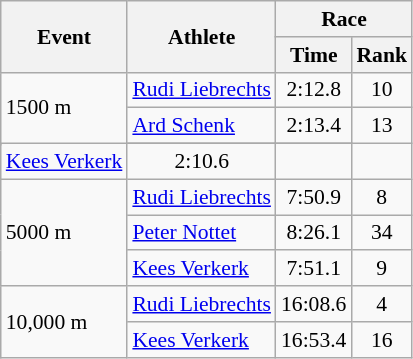<table class="wikitable" border="1" style="font-size:90%">
<tr>
<th rowspan=2>Event</th>
<th rowspan=2>Athlete</th>
<th colspan=2>Race</th>
</tr>
<tr>
<th>Time</th>
<th>Rank</th>
</tr>
<tr>
<td rowspan=3>1500 m</td>
<td><a href='#'>Rudi Liebrechts</a></td>
<td align=center>2:12.8</td>
<td align=center>10</td>
</tr>
<tr>
<td><a href='#'>Ard Schenk</a></td>
<td align=center>2:13.4</td>
<td align=center>13</td>
</tr>
<tr>
</tr>
<tr>
<td><a href='#'>Kees Verkerk</a></td>
<td align=center>2:10.6</td>
<td align=center></td>
</tr>
<tr>
<td rowspan=3>5000 m</td>
<td><a href='#'>Rudi Liebrechts</a></td>
<td align=center>7:50.9</td>
<td align=center>8</td>
</tr>
<tr>
<td><a href='#'>Peter Nottet</a></td>
<td align=center>8:26.1</td>
<td align=center>34</td>
</tr>
<tr>
<td><a href='#'>Kees Verkerk</a></td>
<td align=center>7:51.1</td>
<td align=center>9</td>
</tr>
<tr>
<td rowspan=2>10,000 m</td>
<td><a href='#'>Rudi Liebrechts</a></td>
<td align=center>16:08.6</td>
<td align=center>4</td>
</tr>
<tr>
<td><a href='#'>Kees Verkerk</a></td>
<td align=center>16:53.4</td>
<td align=center>16</td>
</tr>
</table>
